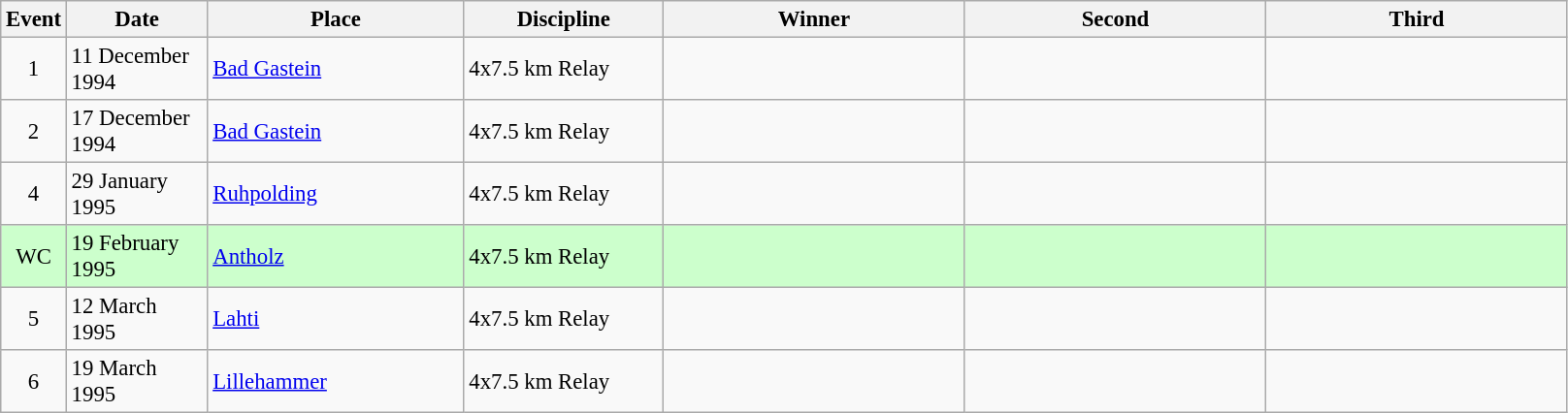<table class="wikitable" style="font-size:95%;">
<tr>
<th width="30">Event</th>
<th width="90">Date</th>
<th width="169">Place</th>
<th width="130">Discipline</th>
<th width="200">Winner</th>
<th width="200">Second</th>
<th width="200">Third</th>
</tr>
<tr>
<td align=center>1</td>
<td>11 December 1994</td>
<td> <a href='#'>Bad Gastein</a></td>
<td>4x7.5 km Relay</td>
<td></td>
<td></td>
<td></td>
</tr>
<tr>
<td align=center>2</td>
<td>17 December 1994</td>
<td> <a href='#'>Bad Gastein</a></td>
<td>4x7.5 km Relay</td>
<td></td>
<td></td>
<td></td>
</tr>
<tr>
<td align=center>4</td>
<td>29 January 1995</td>
<td> <a href='#'>Ruhpolding</a></td>
<td>4x7.5 km Relay</td>
<td></td>
<td></td>
<td></td>
</tr>
<tr style="background:#CCFFCC">
<td align=center>WC</td>
<td>19 February 1995</td>
<td> <a href='#'>Antholz</a></td>
<td>4x7.5 km Relay</td>
<td></td>
<td></td>
<td></td>
</tr>
<tr>
<td align=center>5</td>
<td>12 March 1995</td>
<td> <a href='#'>Lahti</a></td>
<td>4x7.5 km Relay</td>
<td></td>
<td></td>
<td></td>
</tr>
<tr>
<td align=center>6</td>
<td>19 March 1995</td>
<td> <a href='#'>Lillehammer</a></td>
<td>4x7.5 km Relay</td>
<td></td>
<td></td>
<td></td>
</tr>
</table>
